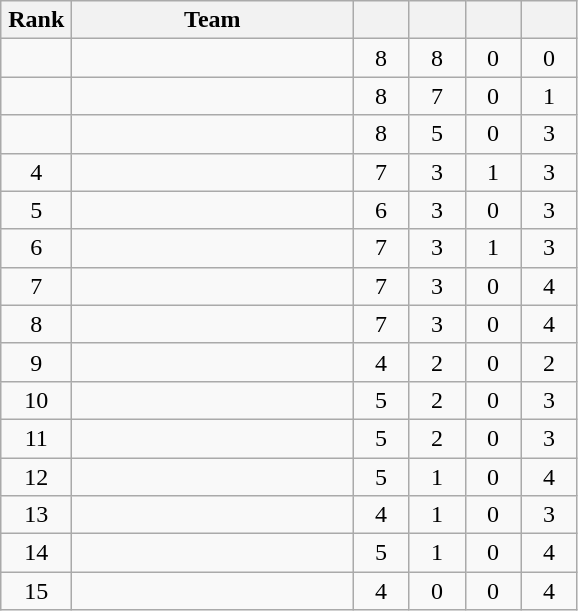<table class="wikitable" style="text-align: center;">
<tr>
<th width=40>Rank</th>
<th width=180>Team</th>
<th width=30></th>
<th width=30></th>
<th width=30></th>
<th width=30></th>
</tr>
<tr>
<td></td>
<td align=left></td>
<td>8</td>
<td>8</td>
<td>0</td>
<td>0</td>
</tr>
<tr>
<td></td>
<td align=left></td>
<td>8</td>
<td>7</td>
<td>0</td>
<td>1</td>
</tr>
<tr>
<td></td>
<td align=left></td>
<td>8</td>
<td>5</td>
<td>0</td>
<td>3</td>
</tr>
<tr>
<td>4</td>
<td align=left></td>
<td>7</td>
<td>3</td>
<td>1</td>
<td>3</td>
</tr>
<tr>
<td>5</td>
<td align=left></td>
<td>6</td>
<td>3</td>
<td>0</td>
<td>3</td>
</tr>
<tr>
<td>6</td>
<td align=left></td>
<td>7</td>
<td>3</td>
<td>1</td>
<td>3</td>
</tr>
<tr>
<td>7</td>
<td align=left></td>
<td>7</td>
<td>3</td>
<td>0</td>
<td>4</td>
</tr>
<tr>
<td>8</td>
<td align=left></td>
<td>7</td>
<td>3</td>
<td>0</td>
<td>4</td>
</tr>
<tr>
<td>9</td>
<td align=left></td>
<td>4</td>
<td>2</td>
<td>0</td>
<td>2</td>
</tr>
<tr>
<td>10</td>
<td align=left></td>
<td>5</td>
<td>2</td>
<td>0</td>
<td>3</td>
</tr>
<tr>
<td>11</td>
<td align=left></td>
<td>5</td>
<td>2</td>
<td>0</td>
<td>3</td>
</tr>
<tr>
<td>12</td>
<td align=left></td>
<td>5</td>
<td>1</td>
<td>0</td>
<td>4</td>
</tr>
<tr>
<td>13</td>
<td align=left></td>
<td>4</td>
<td>1</td>
<td>0</td>
<td>3</td>
</tr>
<tr>
<td>14</td>
<td align=left></td>
<td>5</td>
<td>1</td>
<td>0</td>
<td>4</td>
</tr>
<tr>
<td>15</td>
<td align=left></td>
<td>4</td>
<td>0</td>
<td>0</td>
<td>4</td>
</tr>
</table>
